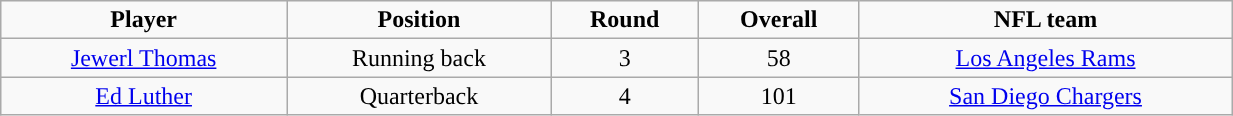<table class="wikitable" width="65%">
<tr align="center">
<td><strong>Player</strong></td>
<td><strong>Position</strong></td>
<td><strong>Round</strong></td>
<td><strong>Overall</strong></td>
<td><strong>NFL team</strong></td>
</tr>
<tr align="center" bgcolor="">
<td><a href='#'>Jewerl Thomas</a></td>
<td>Running back</td>
<td>3</td>
<td>58</td>
<td><a href='#'>Los Angeles Rams</a></td>
</tr>
<tr align="center" bgcolor="">
<td><a href='#'>Ed Luther</a></td>
<td>Quarterback</td>
<td>4</td>
<td>101</td>
<td><a href='#'>San Diego Chargers</a></td>
</tr>
</table>
